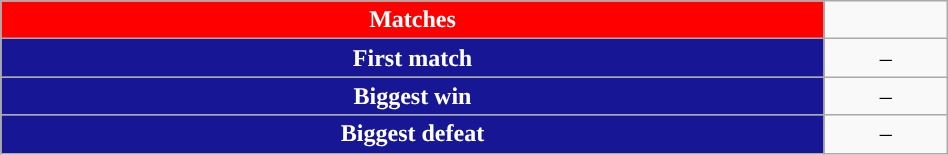<table class="wikitable collapsible" style="width:50%;text-align:center">
<tr>
<th style="background:#ff0000; color:white; "><strong>Matches</strong></th>
</tr>
<tr>
<th style="background:#171796; color:white; ">First match</th>
<td>–</td>
</tr>
<tr>
<th style="background:#171796; color:white; ">Biggest win</th>
<td>–</td>
</tr>
<tr>
<th style="background:#171796; color:white; ">Biggest defeat</th>
<td>–</td>
</tr>
</table>
